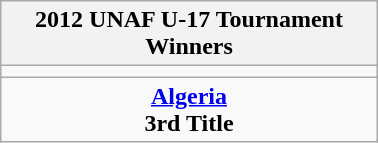<table class="wikitable" style="text-align: center; margin: 0 auto; width: 20%">
<tr>
<th>2012 UNAF U-17 Tournament Winners</th>
</tr>
<tr>
<td></td>
</tr>
<tr>
<td><strong><a href='#'>Algeria</a></strong><br><strong>3rd Title</strong></td>
</tr>
</table>
